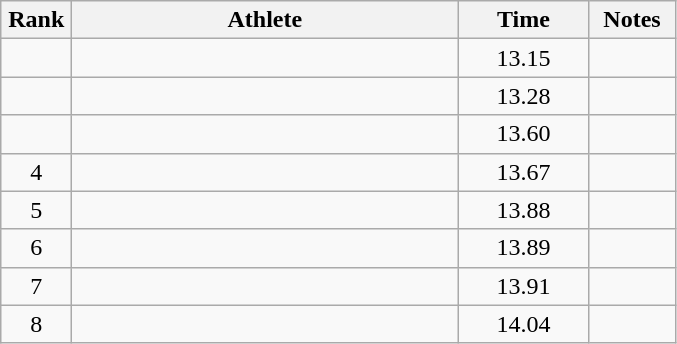<table class="wikitable" style="text-align:center">
<tr>
<th width=40>Rank</th>
<th width=250>Athlete</th>
<th width=80>Time</th>
<th width=50>Notes</th>
</tr>
<tr>
<td></td>
<td align=left></td>
<td>13.15</td>
<td></td>
</tr>
<tr>
<td></td>
<td align=left></td>
<td>13.28</td>
<td></td>
</tr>
<tr>
<td></td>
<td align=left></td>
<td>13.60</td>
<td></td>
</tr>
<tr>
<td>4</td>
<td align=left></td>
<td>13.67</td>
<td></td>
</tr>
<tr>
<td>5</td>
<td align=left></td>
<td>13.88</td>
<td></td>
</tr>
<tr>
<td>6</td>
<td align=left></td>
<td>13.89</td>
<td></td>
</tr>
<tr>
<td>7</td>
<td align=left></td>
<td>13.91</td>
<td></td>
</tr>
<tr>
<td>8</td>
<td align=left></td>
<td>14.04</td>
<td></td>
</tr>
</table>
